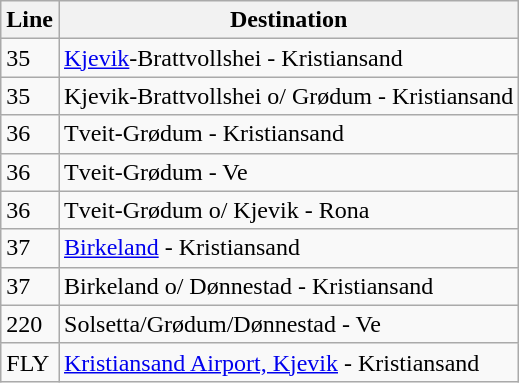<table class="wikitable collapsible sortable">
<tr>
<th>Line</th>
<th>Destination </th>
</tr>
<tr>
<td>35</td>
<td><a href='#'>Kjevik</a>-Brattvollshei - Kristiansand</td>
</tr>
<tr>
<td>35</td>
<td>Kjevik-Brattvollshei o/ Grødum - Kristiansand</td>
</tr>
<tr>
<td>36</td>
<td>Tveit-Grødum - Kristiansand</td>
</tr>
<tr>
<td>36</td>
<td>Tveit-Grødum - Ve</td>
</tr>
<tr>
<td>36</td>
<td>Tveit-Grødum o/ Kjevik - Rona</td>
</tr>
<tr>
<td>37</td>
<td><a href='#'>Birkeland</a> - Kristiansand</td>
</tr>
<tr>
<td>37</td>
<td>Birkeland o/ Dønnestad - Kristiansand</td>
</tr>
<tr>
<td>220</td>
<td>Solsetta/Grødum/Dønnestad - Ve</td>
</tr>
<tr>
<td>FLY</td>
<td><a href='#'>Kristiansand Airport, Kjevik</a> - Kristiansand</td>
</tr>
</table>
